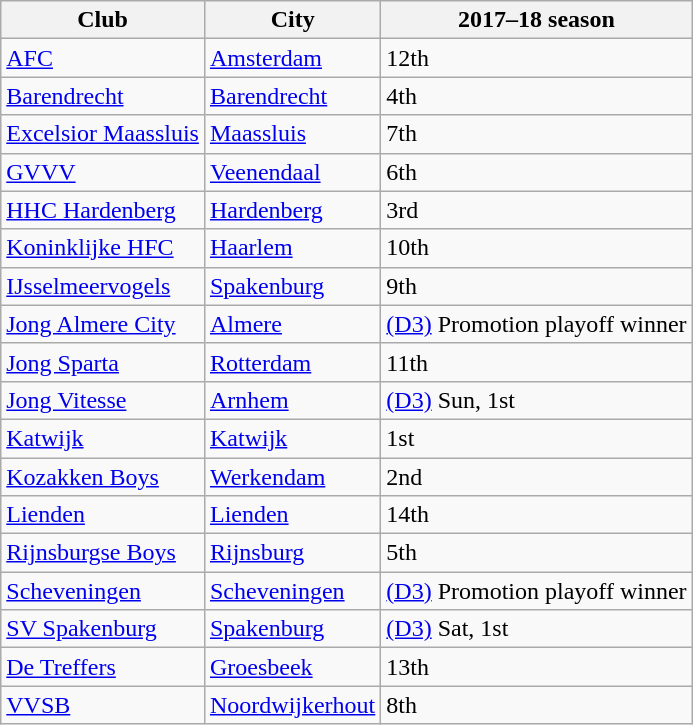<table class="wikitable">
<tr>
<th>Club</th>
<th>City</th>
<th>2017–18 season</th>
</tr>
<tr>
<td><a href='#'>AFC</a></td>
<td><a href='#'>Amsterdam</a></td>
<td>12th</td>
</tr>
<tr>
<td><a href='#'>Barendrecht</a></td>
<td><a href='#'>Barendrecht</a></td>
<td>4th</td>
</tr>
<tr>
<td><a href='#'>Excelsior Maassluis</a></td>
<td><a href='#'>Maassluis</a></td>
<td>7th</td>
</tr>
<tr>
<td><a href='#'>GVVV</a></td>
<td><a href='#'>Veenendaal</a></td>
<td>6th</td>
</tr>
<tr>
<td><a href='#'>HHC Hardenberg</a></td>
<td><a href='#'>Hardenberg</a></td>
<td>3rd</td>
</tr>
<tr>
<td><a href='#'>Koninklijke HFC</a></td>
<td><a href='#'>Haarlem</a></td>
<td>10th</td>
</tr>
<tr>
<td><a href='#'>IJsselmeervogels</a></td>
<td><a href='#'>Spakenburg</a></td>
<td>9th</td>
</tr>
<tr>
<td><a href='#'>Jong Almere City</a></td>
<td><a href='#'>Almere</a></td>
<td><a href='#'>(D3)</a> Promotion playoff winner</td>
</tr>
<tr>
<td><a href='#'>Jong Sparta</a></td>
<td><a href='#'>Rotterdam</a></td>
<td>11th</td>
</tr>
<tr>
<td><a href='#'>Jong Vitesse</a></td>
<td><a href='#'>Arnhem</a></td>
<td><a href='#'>(D3)</a> Sun, 1st</td>
</tr>
<tr>
<td><a href='#'>Katwijk</a></td>
<td><a href='#'>Katwijk</a></td>
<td>1st</td>
</tr>
<tr>
<td><a href='#'>Kozakken Boys</a></td>
<td><a href='#'>Werkendam</a></td>
<td>2nd</td>
</tr>
<tr>
<td><a href='#'>Lienden</a></td>
<td><a href='#'>Lienden</a></td>
<td>14th</td>
</tr>
<tr>
<td><a href='#'>Rijnsburgse Boys</a></td>
<td><a href='#'>Rijnsburg</a></td>
<td>5th</td>
</tr>
<tr>
<td><a href='#'>Scheveningen</a></td>
<td><a href='#'>Scheveningen</a></td>
<td><a href='#'>(D3)</a> Promotion playoff winner</td>
</tr>
<tr>
<td><a href='#'>SV Spakenburg</a></td>
<td><a href='#'>Spakenburg</a></td>
<td><a href='#'>(D3)</a> Sat, 1st</td>
</tr>
<tr>
<td><a href='#'>De Treffers</a></td>
<td><a href='#'>Groesbeek</a></td>
<td>13th</td>
</tr>
<tr>
<td><a href='#'>VVSB</a></td>
<td><a href='#'>Noordwijkerhout</a></td>
<td>8th</td>
</tr>
</table>
